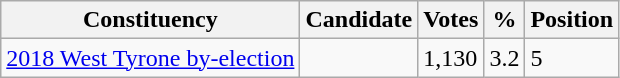<table class="wikitable sortable">
<tr>
<th>Constituency</th>
<th>Candidate</th>
<th>Votes</th>
<th>%</th>
<th>Position</th>
</tr>
<tr>
<td><a href='#'>2018 West Tyrone by-election</a></td>
<td></td>
<td>1,130</td>
<td>3.2</td>
<td>5</td>
</tr>
</table>
